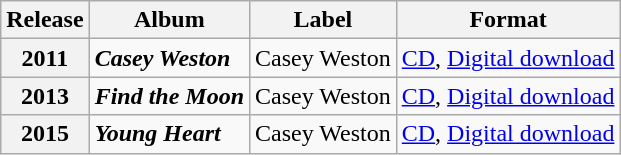<table class="wikitable plainrowheaders" style="text-align:left;">
<tr>
<th scope="col">Release</th>
<th scope="col">Album</th>
<th scope="col">Label</th>
<th scope="col">Format</th>
</tr>
<tr>
<th scope="row">2011</th>
<td><strong><em>Casey Weston</em></strong></td>
<td>Casey Weston</td>
<td><a href='#'>CD</a>, <a href='#'>Digital download</a></td>
</tr>
<tr>
<th scope="row">2013</th>
<td><strong><em>Find the Moon</em></strong></td>
<td>Casey Weston</td>
<td><a href='#'>CD</a>, <a href='#'>Digital download</a></td>
</tr>
<tr>
<th scope="row">2015</th>
<td><strong><em>Young Heart</em></strong></td>
<td>Casey Weston</td>
<td><a href='#'>CD</a>, <a href='#'>Digital download</a></td>
</tr>
</table>
